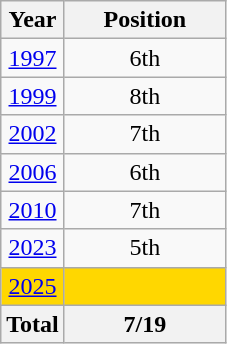<table class="wikitable" style="text-align: center;">
<tr>
<th>Year</th>
<th width="100">Position</th>
</tr>
<tr>
<td> <a href='#'>1997</a></td>
<td>6th</td>
</tr>
<tr>
<td> <a href='#'>1999</a></td>
<td>8th</td>
</tr>
<tr>
<td> <a href='#'>2002</a></td>
<td>7th</td>
</tr>
<tr>
<td> <a href='#'>2006</a></td>
<td>6th</td>
</tr>
<tr>
<td> <a href='#'>2010</a></td>
<td>7th</td>
</tr>
<tr>
<td> <a href='#'>2023</a></td>
<td>5th</td>
</tr>
<tr bgcolor=gold>
<td> <a href='#'>2025</a></td>
<td></td>
</tr>
<tr>
<th>Total</th>
<th>7/19</th>
</tr>
</table>
